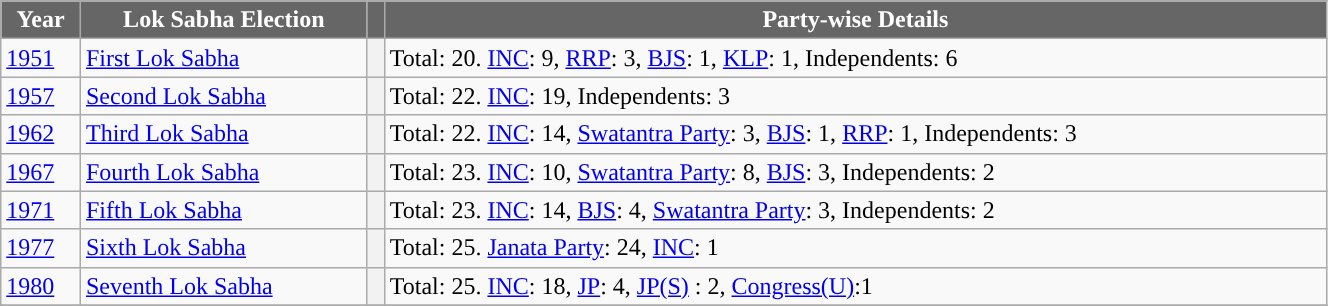<table class="wikitable" width="70%" style="font-size: x-big; font-family: verdana">
<tr>
<th style="background-color:#666666; color:white">Year</th>
<th style="background-color:#666666; color:white">Lok Sabha Election</th>
<td style="background-color:#666666; width:4px"></td>
<th style="background-color:#666666; color:white">Party-wise Details</th>
</tr>
<tr --->
<td><a href='#'>1951</a></td>
<td><a href='#'>First Lok Sabha</a></td>
<th style="background-color: "></th>
<td>Total: 20. <a href='#'>INC</a>: 9, <a href='#'>RRP</a>: 3, <a href='#'>BJS</a>: 1, <a href='#'>KLP</a>: 1, Independents: 6</td>
</tr>
<tr --->
<td><a href='#'>1957</a></td>
<td><a href='#'>Second Lok Sabha</a></td>
<th style="background-color: "></th>
<td>Total: 22. <a href='#'>INC</a>: 19, Independents: 3</td>
</tr>
<tr --->
<td><a href='#'>1962</a></td>
<td><a href='#'>Third Lok Sabha</a></td>
<th style="background-color: "></th>
<td>Total: 22. <a href='#'>INC</a>: 14, <a href='#'>Swatantra Party</a>: 3, <a href='#'>BJS</a>: 1, <a href='#'>RRP</a>: 1, Independents: 3</td>
</tr>
<tr --->
<td><a href='#'>1967</a></td>
<td><a href='#'>Fourth Lok Sabha</a></td>
<th style="background-color: "></th>
<td>Total: 23. <a href='#'>INC</a>: 10, <a href='#'>Swatantra Party</a>: 8, <a href='#'>BJS</a>: 3, Independents: 2</td>
</tr>
<tr --->
<td><a href='#'>1971</a></td>
<td><a href='#'>Fifth Lok Sabha</a></td>
<th style="background-color: "></th>
<td>Total: 23. <a href='#'>INC</a>: 14, <a href='#'>BJS</a>: 4, <a href='#'>Swatantra Party</a>: 3, Independents: 2</td>
</tr>
<tr --->
<td><a href='#'>1977</a></td>
<td><a href='#'>Sixth Lok Sabha</a></td>
<th style="background-color: "></th>
<td>Total: 25. <a href='#'>Janata Party</a>: 24, <a href='#'>INC</a>: 1</td>
</tr>
<tr --->
<td><a href='#'>1980</a></td>
<td><a href='#'>Seventh Lok Sabha</a></td>
<th style="background-color: "></th>
<td>Total: 25. <a href='#'>INC</a>: 18, <a href='#'>JP</a>: 4, <a href='#'>JP(S)</a> : 2, <a href='#'>Congress(U)</a>:1</td>
</tr>
<tr --->
</tr>
</table>
